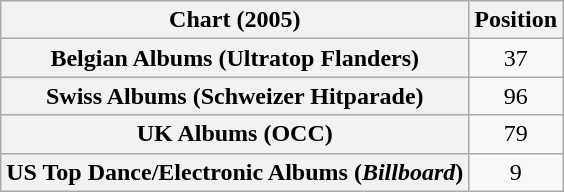<table class="wikitable sortable plainrowheaders" style="text-align:center">
<tr>
<th scope="col">Chart (2005)</th>
<th scope="col">Position</th>
</tr>
<tr>
<th scope="row">Belgian Albums (Ultratop Flanders)</th>
<td>37</td>
</tr>
<tr>
<th scope="row">Swiss Albums (Schweizer Hitparade)</th>
<td>96</td>
</tr>
<tr>
<th scope="row">UK Albums (OCC)</th>
<td>79</td>
</tr>
<tr>
<th scope="row">US Top Dance/Electronic Albums (<em>Billboard</em>)</th>
<td>9</td>
</tr>
</table>
